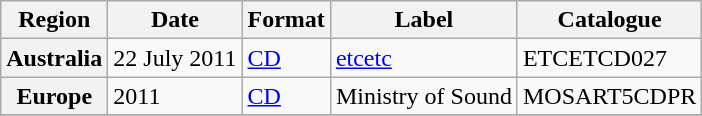<table class="wikitable plainrowheaders">
<tr>
<th scope="col">Region</th>
<th scope="col">Date</th>
<th scope="col">Format</th>
<th scope="col">Label</th>
<th scope="col">Catalogue</th>
</tr>
<tr>
<th scope="row">Australia</th>
<td>22 July 2011</td>
<td><a href='#'>CD</a></td>
<td><a href='#'>etcetc</a></td>
<td>ETCETCD027</td>
</tr>
<tr>
<th scope="row">Europe</th>
<td>2011</td>
<td><a href='#'>CD</a></td>
<td>Ministry of Sound</td>
<td>MOSART5CDPR</td>
</tr>
<tr>
</tr>
</table>
